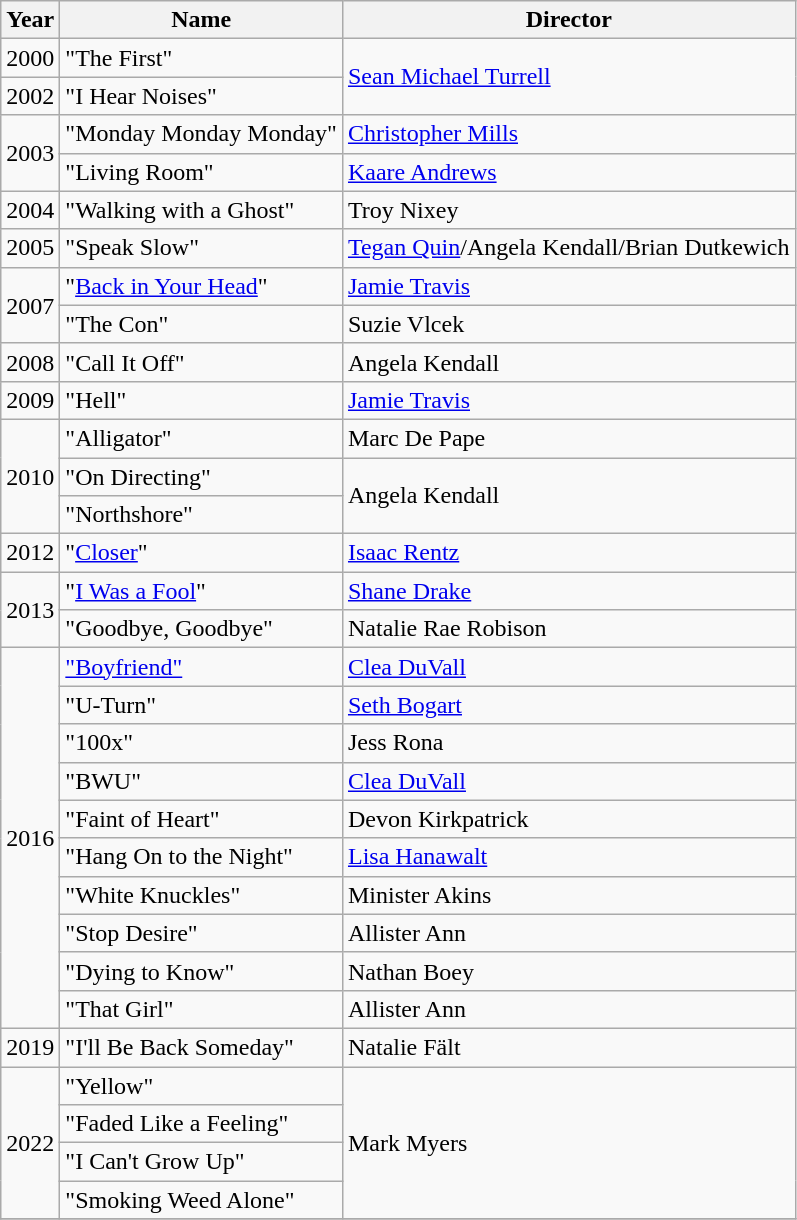<table class="wikitable">
<tr>
<th>Year</th>
<th>Name</th>
<th>Director</th>
</tr>
<tr>
<td>2000</td>
<td>"The First"</td>
<td rowspan="2"><a href='#'>Sean Michael Turrell</a></td>
</tr>
<tr>
<td>2002</td>
<td>"I Hear Noises"</td>
</tr>
<tr>
<td rowspan="2">2003</td>
<td>"Monday Monday Monday"</td>
<td><a href='#'>Christopher Mills</a></td>
</tr>
<tr>
<td>"Living Room"</td>
<td><a href='#'>Kaare Andrews</a></td>
</tr>
<tr>
<td>2004</td>
<td>"Walking with a Ghost"</td>
<td>Troy Nixey</td>
</tr>
<tr>
<td>2005</td>
<td>"Speak Slow"</td>
<td><a href='#'>Tegan Quin</a>/Angela Kendall/Brian Dutkewich</td>
</tr>
<tr>
<td rowspan="2">2007</td>
<td>"<a href='#'>Back in Your Head</a>"</td>
<td><a href='#'>Jamie Travis</a></td>
</tr>
<tr>
<td>"The Con"</td>
<td>Suzie Vlcek</td>
</tr>
<tr>
<td>2008</td>
<td>"Call It Off"</td>
<td>Angela Kendall</td>
</tr>
<tr>
<td>2009</td>
<td>"Hell"</td>
<td><a href='#'>Jamie Travis</a></td>
</tr>
<tr>
<td rowspan="3">2010</td>
<td>"Alligator"</td>
<td>Marc De Pape</td>
</tr>
<tr>
<td>"On Directing"</td>
<td rowspan="2">Angela Kendall</td>
</tr>
<tr>
<td>"Northshore"</td>
</tr>
<tr>
<td>2012</td>
<td>"<a href='#'>Closer</a>"</td>
<td><a href='#'>Isaac Rentz</a></td>
</tr>
<tr>
<td rowspan="2">2013</td>
<td>"<a href='#'>I Was a Fool</a>"</td>
<td><a href='#'>Shane Drake</a></td>
</tr>
<tr>
<td>"Goodbye, Goodbye"</td>
<td>Natalie Rae Robison</td>
</tr>
<tr>
<td rowspan="10">2016</td>
<td><a href='#'>"Boyfriend"</a></td>
<td><a href='#'>Clea DuVall</a></td>
</tr>
<tr>
<td>"U-Turn"</td>
<td><a href='#'>Seth Bogart</a></td>
</tr>
<tr>
<td>"100x"</td>
<td>Jess Rona</td>
</tr>
<tr>
<td>"BWU"</td>
<td><a href='#'>Clea DuVall</a></td>
</tr>
<tr>
<td>"Faint of Heart"</td>
<td>Devon Kirkpatrick</td>
</tr>
<tr>
<td>"Hang On to the Night"</td>
<td><a href='#'>Lisa Hanawalt</a></td>
</tr>
<tr>
<td>"White Knuckles"</td>
<td>Minister Akins</td>
</tr>
<tr>
<td>"Stop Desire"</td>
<td>Allister Ann</td>
</tr>
<tr>
<td>"Dying to Know"</td>
<td>Nathan Boey</td>
</tr>
<tr>
<td>"That Girl"</td>
<td>Allister Ann</td>
</tr>
<tr>
<td>2019</td>
<td>"I'll Be Back Someday"</td>
<td>Natalie Fält</td>
</tr>
<tr>
<td rowspan=4>2022</td>
<td>"Yellow"</td>
<td rowspan=4>Mark Myers</td>
</tr>
<tr>
<td>"Faded Like a Feeling"</td>
</tr>
<tr>
<td>"I Can't Grow Up"</td>
</tr>
<tr>
<td>"Smoking Weed Alone"</td>
</tr>
<tr>
</tr>
</table>
